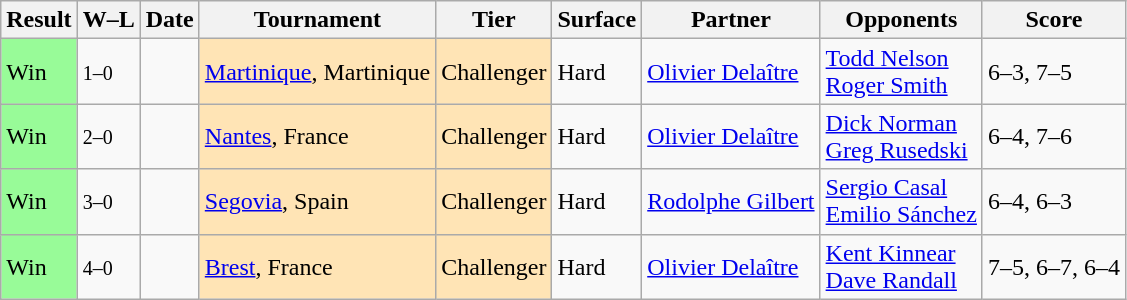<table class="sortable wikitable">
<tr>
<th>Result</th>
<th class="unsortable">W–L</th>
<th>Date</th>
<th>Tournament</th>
<th>Tier</th>
<th>Surface</th>
<th>Partner</th>
<th>Opponents</th>
<th class="unsortable">Score</th>
</tr>
<tr>
<td style="background:#98fb98;">Win</td>
<td><small>1–0</small></td>
<td></td>
<td style="background:moccasin;"><a href='#'>Martinique</a>, Martinique</td>
<td style="background:moccasin;">Challenger</td>
<td>Hard</td>
<td> <a href='#'>Olivier Delaître</a></td>
<td> <a href='#'>Todd Nelson</a> <br>  <a href='#'>Roger Smith</a></td>
<td>6–3, 7–5</td>
</tr>
<tr>
<td style="background:#98fb98;">Win</td>
<td><small>2–0</small></td>
<td></td>
<td style="background:moccasin;"><a href='#'>Nantes</a>, France</td>
<td style="background:moccasin;">Challenger</td>
<td>Hard</td>
<td> <a href='#'>Olivier Delaître</a></td>
<td> <a href='#'>Dick Norman</a> <br>  <a href='#'>Greg Rusedski</a></td>
<td>6–4, 7–6</td>
</tr>
<tr>
<td style="background:#98fb98;">Win</td>
<td><small>3–0</small></td>
<td></td>
<td style="background:moccasin;"><a href='#'>Segovia</a>, Spain</td>
<td style="background:moccasin;">Challenger</td>
<td>Hard</td>
<td> <a href='#'>Rodolphe Gilbert</a></td>
<td> <a href='#'>Sergio Casal</a> <br>  <a href='#'>Emilio Sánchez</a></td>
<td>6–4, 6–3</td>
</tr>
<tr>
<td style="background:#98fb98;">Win</td>
<td><small>4–0</small></td>
<td></td>
<td style="background:moccasin;"><a href='#'>Brest</a>, France</td>
<td style="background:moccasin;">Challenger</td>
<td>Hard</td>
<td> <a href='#'>Olivier Delaître</a></td>
<td> <a href='#'>Kent Kinnear</a> <br>  <a href='#'>Dave Randall</a></td>
<td>7–5, 6–7, 6–4</td>
</tr>
</table>
